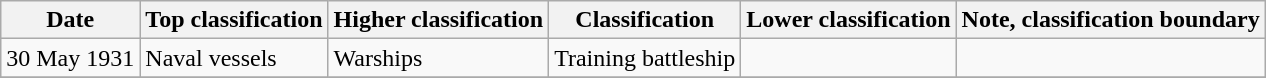<table class="wikitable">
<tr>
<th>Date</th>
<th>Top classification</th>
<th>Higher classification</th>
<th>Classification</th>
<th>Lower classification</th>
<th>Note, classification boundary</th>
</tr>
<tr>
<td>30 May 1931</td>
<td>Naval vessels</td>
<td>Warships</td>
<td>Training battleship</td>
<td></td>
<td></td>
</tr>
<tr>
</tr>
</table>
